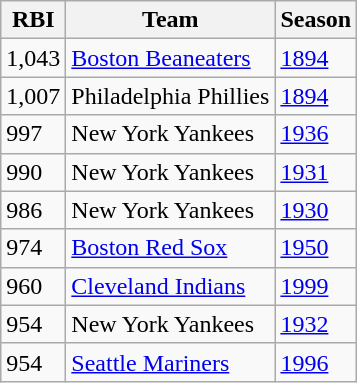<table class="wikitable">
<tr>
<th>RBI</th>
<th>Team</th>
<th>Season</th>
</tr>
<tr>
<td>1,043</td>
<td><a href='#'>Boston Beaneaters</a></td>
<td><a href='#'>1894</a></td>
</tr>
<tr>
<td>1,007</td>
<td>Philadelphia Phillies</td>
<td><a href='#'>1894</a></td>
</tr>
<tr>
<td>997</td>
<td>New York Yankees</td>
<td><a href='#'>1936</a></td>
</tr>
<tr>
<td>990</td>
<td>New York Yankees</td>
<td><a href='#'>1931</a></td>
</tr>
<tr>
<td>986</td>
<td>New York Yankees</td>
<td><a href='#'>1930</a></td>
</tr>
<tr>
<td>974</td>
<td><a href='#'>Boston Red Sox</a></td>
<td><a href='#'>1950</a></td>
</tr>
<tr>
<td>960</td>
<td><a href='#'>Cleveland Indians</a></td>
<td><a href='#'>1999</a></td>
</tr>
<tr>
<td>954</td>
<td>New York Yankees</td>
<td><a href='#'>1932</a></td>
</tr>
<tr>
<td>954</td>
<td><a href='#'>Seattle Mariners</a></td>
<td><a href='#'>1996</a></td>
</tr>
</table>
